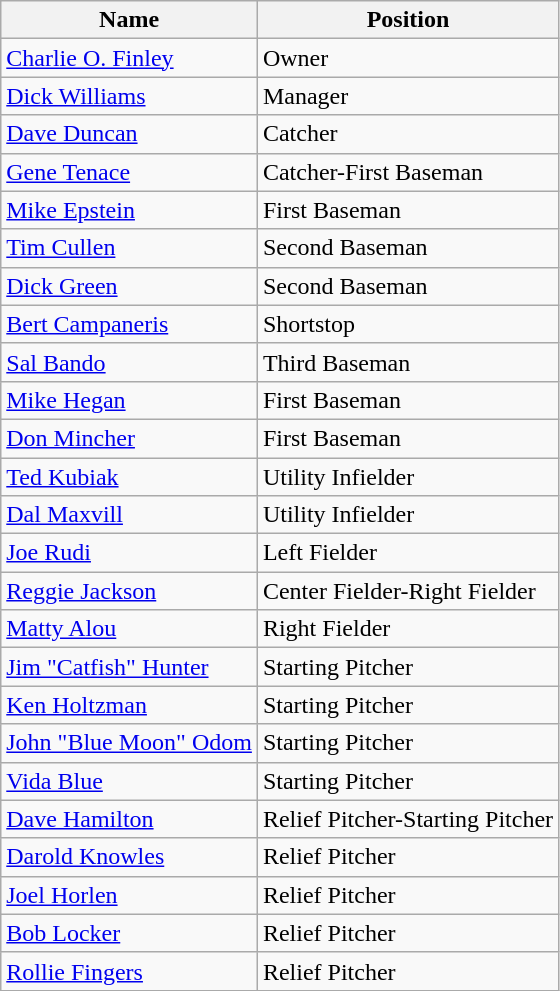<table class="wikitable">
<tr>
<th scope="col">Name</th>
<th scope="col">Position</th>
</tr>
<tr>
<td scope="row"><a href='#'>Charlie O. Finley</a></td>
<td>Owner</td>
</tr>
<tr>
<td scope="row"><a href='#'>Dick Williams</a></td>
<td>Manager</td>
</tr>
<tr>
<td scope="row"><a href='#'>Dave Duncan</a></td>
<td>Catcher</td>
</tr>
<tr>
<td scope="row"><a href='#'>Gene Tenace</a></td>
<td>Catcher-First Baseman</td>
</tr>
<tr>
<td scope="row"><a href='#'>Mike Epstein</a></td>
<td>First Baseman</td>
</tr>
<tr>
<td scope="row"><a href='#'>Tim Cullen</a></td>
<td>Second Baseman</td>
</tr>
<tr>
<td scope="row"><a href='#'>Dick Green</a></td>
<td>Second Baseman</td>
</tr>
<tr>
<td scope="row"><a href='#'>Bert Campaneris</a></td>
<td>Shortstop</td>
</tr>
<tr>
<td scope="row"><a href='#'>Sal Bando</a></td>
<td>Third Baseman</td>
</tr>
<tr>
<td scope="row"><a href='#'>Mike Hegan</a></td>
<td>First Baseman</td>
</tr>
<tr>
<td scope="row"><a href='#'>Don Mincher</a></td>
<td>First Baseman</td>
</tr>
<tr>
<td scope="row"><a href='#'>Ted Kubiak</a></td>
<td>Utility Infielder</td>
</tr>
<tr>
<td scope="row"><a href='#'>Dal Maxvill</a></td>
<td>Utility Infielder</td>
</tr>
<tr>
<td scope="row"><a href='#'>Joe Rudi</a></td>
<td>Left Fielder</td>
</tr>
<tr>
<td scope="row"><a href='#'>Reggie Jackson</a></td>
<td>Center Fielder-Right Fielder</td>
</tr>
<tr>
<td scope="row"><a href='#'>Matty Alou</a></td>
<td>Right Fielder</td>
</tr>
<tr>
<td scope="row"><a href='#'>Jim "Catfish" Hunter</a></td>
<td>Starting Pitcher</td>
</tr>
<tr>
<td scope="row"><a href='#'>Ken Holtzman</a></td>
<td>Starting Pitcher</td>
</tr>
<tr>
<td scope="row"><a href='#'>John "Blue Moon" Odom</a></td>
<td>Starting Pitcher</td>
</tr>
<tr>
<td scope="row"><a href='#'>Vida Blue</a></td>
<td>Starting Pitcher</td>
</tr>
<tr>
<td scope="row"><a href='#'>Dave Hamilton</a></td>
<td>Relief Pitcher-Starting Pitcher</td>
</tr>
<tr>
<td scope="row"><a href='#'>Darold Knowles</a></td>
<td>Relief Pitcher</td>
</tr>
<tr>
<td scope="row"><a href='#'>Joel Horlen</a></td>
<td>Relief Pitcher</td>
</tr>
<tr>
<td scope="row"><a href='#'>Bob Locker</a></td>
<td>Relief Pitcher</td>
</tr>
<tr>
<td scope="row"><a href='#'>Rollie Fingers</a></td>
<td>Relief Pitcher</td>
</tr>
</table>
